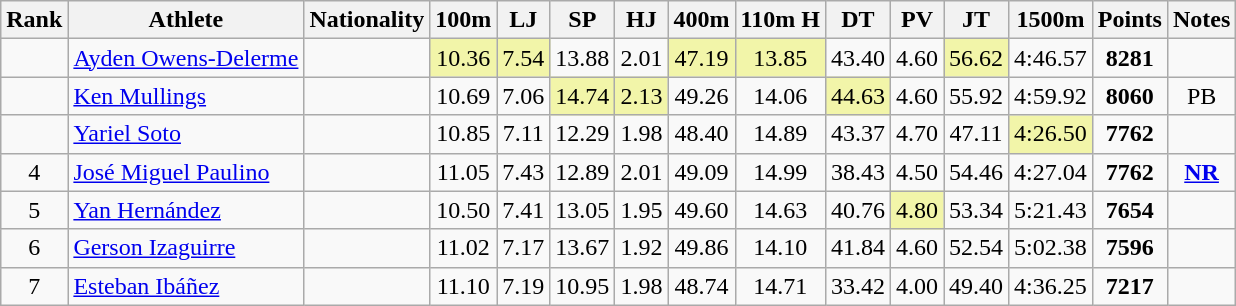<table class="wikitable sortable" style=" text-align:center;">
<tr>
<th>Rank</th>
<th>Athlete</th>
<th>Nationality</th>
<th>100m</th>
<th>LJ</th>
<th>SP</th>
<th>HJ</th>
<th>400m</th>
<th>110m H</th>
<th>DT</th>
<th>PV</th>
<th>JT</th>
<th>1500m</th>
<th>Points</th>
<th>Notes</th>
</tr>
<tr>
<td></td>
<td align=left><a href='#'>Ayden Owens-Delerme</a></td>
<td align=left></td>
<td bgcolor=#F2F5A9>10.36</td>
<td bgcolor=#F2F5A9>7.54</td>
<td>13.88</td>
<td>2.01</td>
<td bgcolor=#F2F5A9>47.19</td>
<td bgcolor=#F2F5A9>13.85</td>
<td>43.40</td>
<td>4.60</td>
<td bgcolor=#F2F5A9>56.62</td>
<td>4:46.57</td>
<td><strong>8281</strong></td>
<td></td>
</tr>
<tr>
<td></td>
<td align=left><a href='#'>Ken Mullings</a></td>
<td align=left></td>
<td>10.69</td>
<td>7.06</td>
<td bgcolor=#F2F5A9>14.74</td>
<td bgcolor=#F2F5A9>2.13</td>
<td>49.26</td>
<td>14.06</td>
<td bgcolor=#F2F5A9>44.63</td>
<td>4.60</td>
<td>55.92</td>
<td>4:59.92</td>
<td><strong>8060</strong></td>
<td>PB</td>
</tr>
<tr>
<td></td>
<td align=left><a href='#'>Yariel Soto</a></td>
<td align=left></td>
<td>10.85</td>
<td>7.11</td>
<td>12.29</td>
<td>1.98</td>
<td>48.40</td>
<td>14.89</td>
<td>43.37</td>
<td>4.70</td>
<td>47.11</td>
<td bgcolor=#F2F5A9>4:26.50</td>
<td><strong>7762</strong></td>
<td></td>
</tr>
<tr>
<td>4</td>
<td align=left><a href='#'>José Miguel Paulino</a></td>
<td align=left></td>
<td>11.05</td>
<td>7.43</td>
<td>12.89</td>
<td>2.01</td>
<td>49.09</td>
<td>14.99</td>
<td>38.43</td>
<td>4.50</td>
<td>54.46</td>
<td>4:27.04</td>
<td><strong>7762</strong></td>
<td><strong><a href='#'>NR</a></strong></td>
</tr>
<tr>
<td>5</td>
<td align=left><a href='#'>Yan Hernández</a></td>
<td align=left></td>
<td>10.50</td>
<td>7.41</td>
<td>13.05</td>
<td>1.95</td>
<td>49.60</td>
<td>14.63</td>
<td>40.76</td>
<td bgcolor=#F2F5A9>4.80</td>
<td>53.34</td>
<td>5:21.43</td>
<td><strong>7654</strong></td>
<td></td>
</tr>
<tr>
<td>6</td>
<td align=left><a href='#'>Gerson Izaguirre</a></td>
<td align=left></td>
<td>11.02</td>
<td>7.17</td>
<td>13.67</td>
<td>1.92</td>
<td>49.86</td>
<td>14.10</td>
<td>41.84</td>
<td>4.60</td>
<td>52.54</td>
<td>5:02.38</td>
<td><strong>7596</strong></td>
<td></td>
</tr>
<tr>
<td>7</td>
<td align=left><a href='#'>Esteban Ibáñez</a></td>
<td align=left></td>
<td>11.10</td>
<td>7.19</td>
<td>10.95</td>
<td>1.98</td>
<td>48.74</td>
<td>14.71</td>
<td>33.42</td>
<td>4.00</td>
<td>49.40</td>
<td>4:36.25</td>
<td><strong>7217</strong></td>
<td></td>
</tr>
</table>
